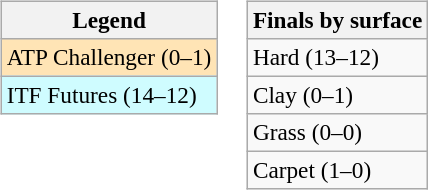<table>
<tr valign=top>
<td><br><table class=wikitable style=font-size:97%>
<tr>
<th>Legend</th>
</tr>
<tr bgcolor=moccasin>
<td>ATP Challenger (0–1)</td>
</tr>
<tr bgcolor=cffcff>
<td>ITF Futures (14–12)</td>
</tr>
</table>
</td>
<td><br><table class=wikitable style=font-size:97%>
<tr>
<th>Finals by surface</th>
</tr>
<tr>
<td>Hard (13–12)</td>
</tr>
<tr>
<td>Clay (0–1)</td>
</tr>
<tr>
<td>Grass (0–0)</td>
</tr>
<tr>
<td>Carpet (1–0)</td>
</tr>
</table>
</td>
</tr>
</table>
